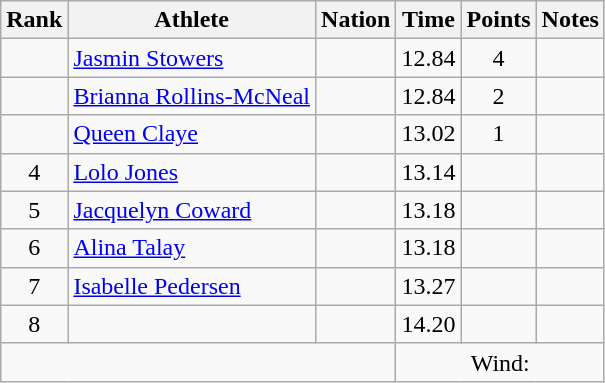<table class="wikitable sortable" style="text-align:center;">
<tr>
<th scope="col" style="width: 10px;">Rank</th>
<th scope="col">Athlete</th>
<th scope="col">Nation</th>
<th scope="col">Time</th>
<th scope="col">Points</th>
<th scope="col">Notes</th>
</tr>
<tr>
<td></td>
<td align=left><a href='#'>Jasmin Stowers</a></td>
<td align=left></td>
<td>12.84</td>
<td>4</td>
<td></td>
</tr>
<tr>
<td></td>
<td align=left><a href='#'>Brianna Rollins-McNeal</a></td>
<td align=left></td>
<td>12.84</td>
<td>2</td>
<td></td>
</tr>
<tr>
<td></td>
<td align=left><a href='#'>Queen Claye</a></td>
<td align=left></td>
<td>13.02</td>
<td>1</td>
<td></td>
</tr>
<tr>
<td>4</td>
<td align=left><a href='#'>Lolo Jones</a></td>
<td align=left></td>
<td>13.14</td>
<td></td>
<td></td>
</tr>
<tr>
<td>5</td>
<td align=left><a href='#'>Jacquelyn Coward</a></td>
<td align=left></td>
<td>13.18</td>
<td></td>
<td></td>
</tr>
<tr>
<td>6</td>
<td align=left><a href='#'>Alina Talay</a></td>
<td align=left></td>
<td>13.18</td>
<td></td>
<td></td>
</tr>
<tr>
<td>7</td>
<td align=left><a href='#'>Isabelle Pedersen</a></td>
<td align=left></td>
<td>13.27</td>
<td></td>
<td></td>
</tr>
<tr>
<td>8</td>
<td align=left></td>
<td align=left></td>
<td>14.20</td>
<td></td>
<td></td>
</tr>
<tr class="sortbottom">
<td colspan="3"></td>
<td colspan="3">Wind: </td>
</tr>
</table>
